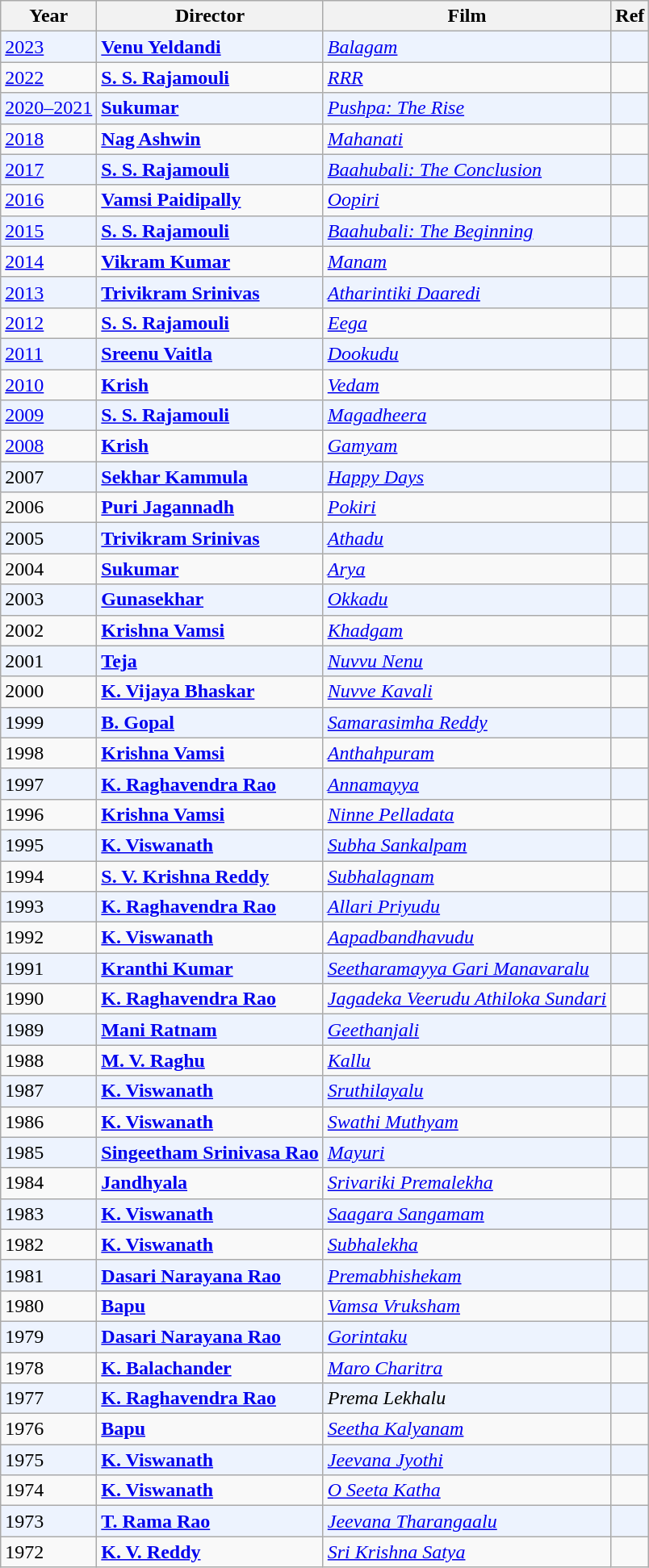<table class="wikitable sortable">
<tr>
<th>Year</th>
<th>Director</th>
<th>Film</th>
<th>Ref</th>
</tr>
<tr style="background:#edf3fe;">
<td><a href='#'>2023</a></td>
<td><strong><a href='#'>Venu Yeldandi</a></strong></td>
<td><a href='#'><em>Balagam</em></a></td>
<td></td>
</tr>
<tr>
<td><a href='#'>2022</a></td>
<td><strong><a href='#'>S. S. Rajamouli</a></strong></td>
<td><em><a href='#'>RRR</a></em></td>
<td></td>
</tr>
<tr style="background:#edf3fe;">
<td><a href='#'>2020–2021</a></td>
<td><strong><a href='#'>Sukumar</a></strong></td>
<td><em><a href='#'>Pushpa: The Rise</a></em></td>
<td></td>
</tr>
<tr>
<td><a href='#'>2018</a></td>
<td><strong><a href='#'>Nag Ashwin</a></strong></td>
<td><em><a href='#'>Mahanati</a></em></td>
<td></td>
</tr>
<tr style="background:#edf3fe;">
<td><a href='#'>2017</a></td>
<td><strong><a href='#'>S. S. Rajamouli</a></strong></td>
<td><em><a href='#'>Baahubali: The Conclusion</a></em></td>
<td></td>
</tr>
<tr>
<td><a href='#'>2016</a></td>
<td><strong><a href='#'>Vamsi Paidipally</a></strong></td>
<td><em><a href='#'>Oopiri</a></em></td>
<td></td>
</tr>
<tr style="background:#edf3fe;">
<td><a href='#'>2015</a></td>
<td><strong><a href='#'>S. S. Rajamouli</a></strong></td>
<td><em><a href='#'>Baahubali: The Beginning</a></em></td>
<td></td>
</tr>
<tr>
<td><a href='#'>2014</a></td>
<td><strong><a href='#'>Vikram Kumar</a></strong></td>
<td><em><a href='#'>Manam</a></em></td>
<td></td>
</tr>
<tr style="background:#edf3fe;">
<td><a href='#'>2013</a></td>
<td><strong><a href='#'>Trivikram Srinivas</a></strong></td>
<td><em><a href='#'>Atharintiki Daaredi</a></em></td>
<td></td>
</tr>
<tr>
<td><a href='#'>2012</a></td>
<td><strong><a href='#'>S. S. Rajamouli</a></strong></td>
<td><em><a href='#'>Eega</a></em></td>
<td></td>
</tr>
<tr style="background:#edf3fe;">
<td><a href='#'>2011</a></td>
<td><strong><a href='#'>Sreenu Vaitla</a></strong></td>
<td><em><a href='#'>Dookudu</a></em></td>
<td></td>
</tr>
<tr>
<td><a href='#'>2010</a></td>
<td><strong><a href='#'>Krish</a></strong></td>
<td><em><a href='#'>Vedam</a></em></td>
<td></td>
</tr>
<tr style="background:#edf3fe;">
<td><a href='#'>2009</a></td>
<td><strong><a href='#'>S. S. Rajamouli</a></strong></td>
<td><em><a href='#'>Magadheera</a></em></td>
<td></td>
</tr>
<tr>
<td><a href='#'>2008</a></td>
<td><strong><a href='#'>Krish</a></strong></td>
<td><em><a href='#'>Gamyam</a></em></td>
<td></td>
</tr>
<tr style="background:#edf3fe;">
<td>2007</td>
<td><strong><a href='#'>Sekhar Kammula</a></strong></td>
<td><em><a href='#'>Happy Days</a></em></td>
<td></td>
</tr>
<tr>
<td>2006</td>
<td><strong><a href='#'>Puri Jagannadh</a></strong></td>
<td><em><a href='#'>Pokiri</a></em></td>
<td></td>
</tr>
<tr style="background:#edf3fe;">
<td>2005</td>
<td><strong><a href='#'>Trivikram Srinivas</a></strong></td>
<td><em><a href='#'>Athadu</a></em></td>
<td></td>
</tr>
<tr>
<td>2004</td>
<td><strong><a href='#'>Sukumar</a></strong></td>
<td><em><a href='#'>Arya</a></em></td>
<td></td>
</tr>
<tr style="background:#edf3fe;">
<td>2003</td>
<td><strong><a href='#'>Gunasekhar</a></strong></td>
<td><em><a href='#'>Okkadu</a></em></td>
<td></td>
</tr>
<tr>
<td>2002</td>
<td><strong><a href='#'>Krishna Vamsi</a></strong></td>
<td><em><a href='#'>Khadgam</a></em></td>
<td></td>
</tr>
<tr style="background:#edf3fe;">
<td>2001</td>
<td><strong><a href='#'>Teja</a></strong></td>
<td><em><a href='#'>Nuvvu Nenu</a></em></td>
<td></td>
</tr>
<tr>
<td>2000</td>
<td><strong><a href='#'>K. Vijaya Bhaskar</a></strong></td>
<td><em><a href='#'>Nuvve Kavali</a></em></td>
<td></td>
</tr>
<tr style="background:#edf3fe;">
<td>1999</td>
<td><strong><a href='#'>B. Gopal</a></strong></td>
<td><em><a href='#'>Samarasimha Reddy</a></em></td>
<td></td>
</tr>
<tr>
<td>1998</td>
<td><strong><a href='#'>Krishna Vamsi</a></strong></td>
<td><em><a href='#'>Anthahpuram</a></em></td>
<td></td>
</tr>
<tr style="background:#edf3fe;">
<td>1997</td>
<td><strong><a href='#'>K. Raghavendra Rao</a></strong></td>
<td><em><a href='#'>Annamayya</a></em></td>
<td></td>
</tr>
<tr>
<td>1996</td>
<td><strong><a href='#'>Krishna Vamsi</a></strong></td>
<td><em><a href='#'>Ninne Pelladata</a></em></td>
<td></td>
</tr>
<tr style="background:#edf3fe;">
<td>1995</td>
<td><strong><a href='#'>K. Viswanath</a></strong></td>
<td><em><a href='#'>Subha Sankalpam</a></em></td>
<td></td>
</tr>
<tr>
<td>1994</td>
<td><strong><a href='#'>S. V. Krishna Reddy</a></strong></td>
<td><em><a href='#'>Subhalagnam</a></em></td>
<td></td>
</tr>
<tr style="background:#edf3fe;">
<td>1993</td>
<td><strong><a href='#'>K. Raghavendra Rao</a></strong></td>
<td><em><a href='#'>Allari Priyudu</a></em></td>
<td></td>
</tr>
<tr>
<td>1992</td>
<td><strong><a href='#'>K. Viswanath</a></strong></td>
<td><em><a href='#'>Aapadbandhavudu</a></em></td>
<td></td>
</tr>
<tr style="background:#edf3fe;">
<td>1991</td>
<td><strong><a href='#'>Kranthi Kumar</a></strong></td>
<td><em><a href='#'>Seetharamayya Gari Manavaralu</a></em></td>
<td></td>
</tr>
<tr>
<td>1990</td>
<td><strong><a href='#'>K. Raghavendra Rao</a></strong></td>
<td><em><a href='#'>Jagadeka Veerudu Athiloka Sundari</a></em></td>
<td></td>
</tr>
<tr style="background:#edf3fe;">
<td>1989</td>
<td><strong><a href='#'>Mani Ratnam</a></strong></td>
<td><em><a href='#'>Geethanjali</a></em></td>
<td></td>
</tr>
<tr>
<td>1988</td>
<td><strong><a href='#'>M. V. Raghu</a></strong></td>
<td><em><a href='#'>Kallu</a></em></td>
<td></td>
</tr>
<tr style="background:#edf3fe;">
<td>1987</td>
<td><strong><a href='#'>K. Viswanath</a></strong></td>
<td><em><a href='#'>Sruthilayalu</a></em></td>
<td></td>
</tr>
<tr>
<td>1986</td>
<td><strong><a href='#'>K. Viswanath</a></strong></td>
<td><em><a href='#'>Swathi Muthyam</a></em></td>
<td></td>
</tr>
<tr style="background:#edf3fe;">
<td>1985</td>
<td><strong><a href='#'>Singeetham Srinivasa Rao</a></strong></td>
<td><em><a href='#'>Mayuri</a></em></td>
<td></td>
</tr>
<tr>
<td>1984</td>
<td><strong><a href='#'>Jandhyala</a></strong></td>
<td><em><a href='#'>Srivariki Premalekha</a></em></td>
<td></td>
</tr>
<tr style="background:#edf3fe;">
<td>1983</td>
<td><strong><a href='#'>K. Viswanath</a></strong></td>
<td><em><a href='#'>Saagara Sangamam</a></em></td>
<td></td>
</tr>
<tr>
<td>1982</td>
<td><strong><a href='#'>K. Viswanath</a></strong></td>
<td><em><a href='#'>Subhalekha</a></em></td>
<td></td>
</tr>
<tr style="background:#edf3fe;">
<td>1981</td>
<td><strong><a href='#'>Dasari Narayana Rao</a></strong></td>
<td><em><a href='#'>Premabhishekam</a></em></td>
<td></td>
</tr>
<tr>
<td>1980</td>
<td><strong><a href='#'>Bapu</a></strong></td>
<td><em><a href='#'>Vamsa Vruksham</a></em></td>
<td></td>
</tr>
<tr style="background:#edf3fe;">
<td>1979</td>
<td><strong><a href='#'>Dasari Narayana Rao</a></strong></td>
<td><em><a href='#'>Gorintaku</a></em></td>
<td></td>
</tr>
<tr>
<td>1978</td>
<td><strong><a href='#'>K. Balachander</a></strong></td>
<td><em><a href='#'>Maro Charitra</a></em></td>
<td></td>
</tr>
<tr style="background:#edf3fe;">
<td>1977</td>
<td><strong><a href='#'>K. Raghavendra Rao</a></strong></td>
<td><em>Prema Lekhalu</em></td>
<td></td>
</tr>
<tr>
<td>1976</td>
<td><strong><a href='#'>Bapu</a></strong></td>
<td><em><a href='#'>Seetha Kalyanam</a></em></td>
<td></td>
</tr>
<tr style="background:#edf3fe;">
<td>1975</td>
<td><strong><a href='#'>K. Viswanath</a></strong></td>
<td><em><a href='#'>Jeevana Jyothi</a></em></td>
<td></td>
</tr>
<tr>
<td>1974</td>
<td><strong><a href='#'>K. Viswanath</a></strong></td>
<td><em><a href='#'>O Seeta Katha</a></em></td>
<td></td>
</tr>
<tr style="background:#edf3fe;">
<td>1973</td>
<td><strong><a href='#'>T. Rama Rao</a></strong></td>
<td><em><a href='#'>Jeevana Tharangaalu</a></em></td>
<td></td>
</tr>
<tr>
<td>1972</td>
<td><strong><a href='#'>K. V. Reddy</a></strong></td>
<td><em><a href='#'>Sri Krishna Satya</a></em></td>
<td></td>
</tr>
</table>
